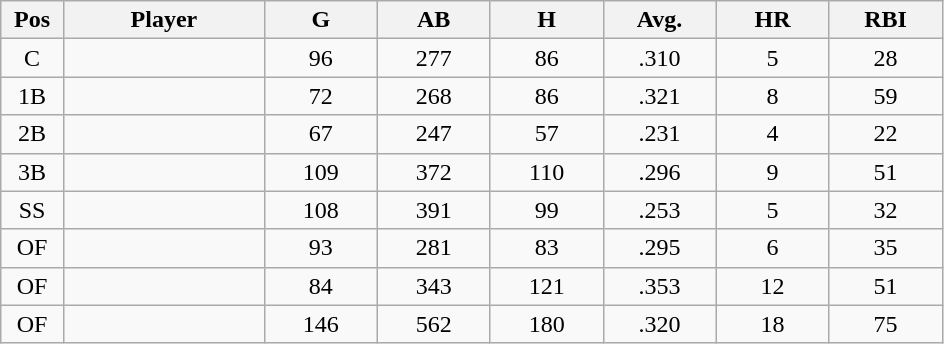<table class="wikitable sortable">
<tr>
<th bgcolor="#DDDDFF" width="5%">Pos</th>
<th bgcolor="#DDDDFF" width="16%">Player</th>
<th bgcolor="#DDDDFF" width="9%">G</th>
<th bgcolor="#DDDDFF" width="9%">AB</th>
<th bgcolor="#DDDDFF" width="9%">H</th>
<th bgcolor="#DDDDFF" width="9%">Avg.</th>
<th bgcolor="#DDDDFF" width="9%">HR</th>
<th bgcolor="#DDDDFF" width="9%">RBI</th>
</tr>
<tr align="center">
<td>C</td>
<td></td>
<td>96</td>
<td>277</td>
<td>86</td>
<td>.310</td>
<td>5</td>
<td>28</td>
</tr>
<tr align="center">
<td>1B</td>
<td></td>
<td>72</td>
<td>268</td>
<td>86</td>
<td>.321</td>
<td>8</td>
<td>59</td>
</tr>
<tr align="center">
<td>2B</td>
<td></td>
<td>67</td>
<td>247</td>
<td>57</td>
<td>.231</td>
<td>4</td>
<td>22</td>
</tr>
<tr align="center">
<td>3B</td>
<td></td>
<td>109</td>
<td>372</td>
<td>110</td>
<td>.296</td>
<td>9</td>
<td>51</td>
</tr>
<tr align="center">
<td>SS</td>
<td></td>
<td>108</td>
<td>391</td>
<td>99</td>
<td>.253</td>
<td>5</td>
<td>32</td>
</tr>
<tr align="center">
<td>OF</td>
<td></td>
<td>93</td>
<td>281</td>
<td>83</td>
<td>.295</td>
<td>6</td>
<td>35</td>
</tr>
<tr align="center">
<td>OF</td>
<td></td>
<td>84</td>
<td>343</td>
<td>121</td>
<td>.353</td>
<td>12</td>
<td>51</td>
</tr>
<tr align="center">
<td>OF</td>
<td></td>
<td>146</td>
<td>562</td>
<td>180</td>
<td>.320</td>
<td>18</td>
<td>75</td>
</tr>
</table>
